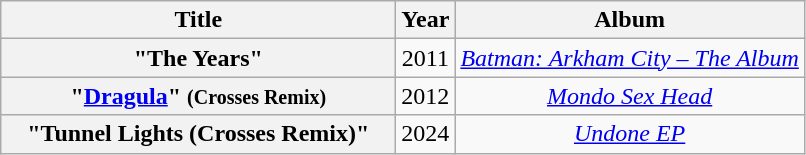<table class="wikitable plainrowheaders" style="text-align:center;">
<tr>
<th scope="col" style="width:16em;">Title</th>
<th scope="col">Year</th>
<th scope="col">Album</th>
</tr>
<tr>
<th scope="row">"The Years"</th>
<td>2011</td>
<td><em><a href='#'>Batman: Arkham City – The Album</a></em></td>
</tr>
<tr>
<th scope="row">"<a href='#'>Dragula</a>" <small>(Crosses Remix)</small></th>
<td>2012</td>
<td><em><a href='#'>Mondo Sex Head</a></em></td>
</tr>
<tr>
<th scope="row">"Tunnel Lights (Crosses Remix)"</th>
<td>2024</td>
<td><em><a href='#'>Undone EP</a></em></td>
</tr>
</table>
